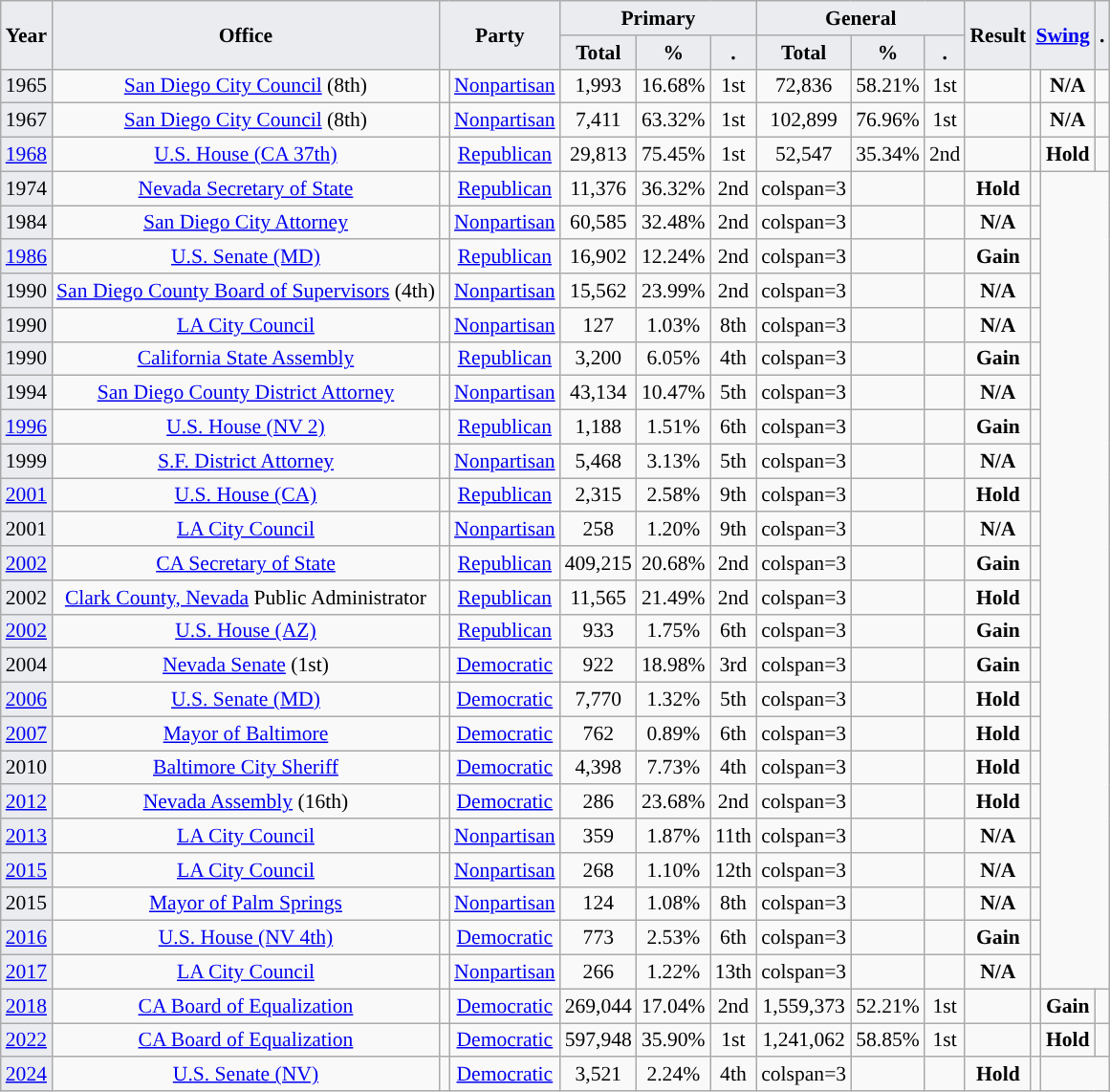<table class="wikitable" style="font-size:90%; text-align:center;">
<tr>
<th style="background-color:#EAECF0;" rowspan=2>Year</th>
<th style="background-color:#EAECF0;" rowspan=2>Office</th>
<th style="background-color:#EAECF0;" colspan=2 rowspan=2>Party</th>
<th style="background-color:#EAECF0;" colspan=3>Primary</th>
<th style="background-color:#EAECF0;" colspan=3>General</th>
<th style="background-color:#EAECF0;" rowspan=2>Result</th>
<th style="background-color:#EAECF0;" colspan=2 rowspan=2><a href='#'>Swing</a></th>
<th style="background-color:#EAECF0;" rowspan=2>.</th>
</tr>
<tr>
<th style="background-color:#EAECF0;">Total</th>
<th style="background-color:#EAECF0;">%</th>
<th style="background-color:#EAECF0;">.</th>
<th style="background-color:#EAECF0;">Total</th>
<th style="background-color:#EAECF0;">%</th>
<th style="background-color:#EAECF0;">.</th>
</tr>
<tr>
<td style="background-color:#EAECF0;">1965</td>
<td><a href='#'>San Diego City Council</a> (8th)</td>
<td style="background-color:"></td>
<td><a href='#'>Nonpartisan</a></td>
<td>1,993</td>
<td>16.68%</td>
<td>1st</td>
<td>72,836</td>
<td>58.21%</td>
<td>1st</td>
<td></td>
<td style="background-color:"></td>
<td><strong>N/A</strong></td>
<td></td>
</tr>
<tr>
<td style="background-color:#EAECF0;">1967</td>
<td><a href='#'>San Diego City Council</a> (8th)</td>
<td style="background-color:"></td>
<td><a href='#'>Nonpartisan</a></td>
<td>7,411</td>
<td>63.32%</td>
<td>1st</td>
<td>102,899</td>
<td>76.96%</td>
<td>1st</td>
<td></td>
<td style="background-color:"></td>
<td><strong>N/A</strong></td>
<td></td>
</tr>
<tr>
<td style="background-color:#EAECF0;"><a href='#'>1968</a></td>
<td><a href='#'>U.S. House (CA 37th)</a></td>
<td style="background-color:"></td>
<td><a href='#'>Republican</a></td>
<td>29,813</td>
<td>75.45%</td>
<td>1st</td>
<td>52,547</td>
<td>35.34%</td>
<td>2nd</td>
<td></td>
<td style="background-color:"></td>
<td><strong>Hold</strong></td>
<td></td>
</tr>
<tr>
<td style="background-color:#EAECF0;">1974</td>
<td><a href='#'>Nevada Secretary of State</a></td>
<td style="background-color:"></td>
<td><a href='#'>Republican</a></td>
<td>11,376</td>
<td>36.32%</td>
<td>2nd</td>
<td>colspan=3 </td>
<td></td>
<td style="background-color:"></td>
<td><strong>Hold</strong></td>
<td></td>
</tr>
<tr>
<td style="background-color:#EAECF0;">1984</td>
<td><a href='#'>San Diego City Attorney</a></td>
<td style="background-color:"></td>
<td><a href='#'>Nonpartisan</a></td>
<td>60,585</td>
<td>32.48%</td>
<td>2nd</td>
<td>colspan=3 </td>
<td></td>
<td style="background-color:"></td>
<td><strong>N/A</strong></td>
<td></td>
</tr>
<tr>
<td style="background-color:#EAECF0;"><a href='#'>1986</a></td>
<td><a href='#'>U.S. Senate (MD)</a></td>
<td style="background-color:"></td>
<td><a href='#'>Republican</a></td>
<td>16,902</td>
<td>12.24%</td>
<td>2nd</td>
<td>colspan=3 </td>
<td></td>
<td style="background-color:"></td>
<td><strong>Gain</strong></td>
<td></td>
</tr>
<tr>
<td style="background-color:#EAECF0;">1990</td>
<td><a href='#'>San Diego County Board of Supervisors</a> (4th)</td>
<td style="background-color:"></td>
<td><a href='#'>Nonpartisan</a></td>
<td>15,562</td>
<td>23.99%</td>
<td>2nd</td>
<td>colspan=3 </td>
<td></td>
<td style="background-color:"></td>
<td><strong>N/A</strong></td>
<td></td>
</tr>
<tr>
<td style="background-color:#EAECF0;">1990</td>
<td><a href='#'>LA City Council</a></td>
<td style="background-color:"></td>
<td><a href='#'>Nonpartisan</a></td>
<td>127</td>
<td>1.03%</td>
<td>8th</td>
<td>colspan=3 </td>
<td></td>
<td style="background-color:"></td>
<td><strong>N/A</strong></td>
<td></td>
</tr>
<tr>
<td style="background-color:#EAECF0;">1990</td>
<td><a href='#'>California State Assembly</a></td>
<td style="background-color:"></td>
<td><a href='#'>Republican</a></td>
<td>3,200</td>
<td>6.05%</td>
<td>4th</td>
<td>colspan=3 </td>
<td></td>
<td style="background-color:"></td>
<td><strong>Gain</strong></td>
<td></td>
</tr>
<tr>
<td style="background-color:#EAECF0;">1994</td>
<td><a href='#'>San Diego County District Attorney</a></td>
<td style="background-color:"></td>
<td><a href='#'>Nonpartisan</a></td>
<td>43,134</td>
<td>10.47%</td>
<td>5th</td>
<td>colspan=3 </td>
<td></td>
<td style="background-color:"></td>
<td><strong>N/A</strong></td>
<td></td>
</tr>
<tr>
<td style="background-color:#EAECF0;"><a href='#'>1996</a></td>
<td><a href='#'>U.S. House (NV 2)</a></td>
<td style="background-color:"></td>
<td><a href='#'>Republican</a></td>
<td>1,188</td>
<td>1.51%</td>
<td>6th</td>
<td>colspan=3 </td>
<td></td>
<td style="background-color:"></td>
<td><strong>Gain</strong></td>
<td></td>
</tr>
<tr>
<td style="background-color:#EAECF0;">1999</td>
<td><a href='#'>S.F. District Attorney</a></td>
<td style="background-color:"></td>
<td><a href='#'>Nonpartisan</a></td>
<td>5,468</td>
<td>3.13%</td>
<td>5th</td>
<td>colspan=3 </td>
<td></td>
<td style="background-color:"></td>
<td><strong>N/A</strong></td>
<td></td>
</tr>
<tr>
<td style="background-color:#EAECF0;"><a href='#'>2001</a></td>
<td><a href='#'>U.S. House (CA)</a></td>
<td style="background-color:"></td>
<td><a href='#'>Republican</a></td>
<td>2,315</td>
<td>2.58%</td>
<td>9th</td>
<td>colspan=3 </td>
<td></td>
<td style="background-color:"></td>
<td><strong>Hold</strong></td>
<td></td>
</tr>
<tr>
<td style="background-color:#EAECF0;">2001</td>
<td><a href='#'>LA City Council</a></td>
<td style="background-color:"></td>
<td><a href='#'>Nonpartisan</a></td>
<td>258</td>
<td>1.20%</td>
<td>9th</td>
<td>colspan=3 </td>
<td></td>
<td style="background-color:"></td>
<td><strong>N/A</strong></td>
<td></td>
</tr>
<tr>
<td style="background-color:#EAECF0;"><a href='#'>2002</a></td>
<td><a href='#'>CA Secretary of State</a></td>
<td style="background-color:"></td>
<td><a href='#'>Republican</a></td>
<td>409,215</td>
<td>20.68%</td>
<td>2nd</td>
<td>colspan=3 </td>
<td></td>
<td style="background-color:"></td>
<td><strong>Gain</strong></td>
<td></td>
</tr>
<tr>
<td style="background-color:#EAECF0;">2002</td>
<td><a href='#'>Clark County, Nevada</a> Public Administrator</td>
<td style="background-color:"></td>
<td><a href='#'>Republican</a></td>
<td>11,565</td>
<td>21.49%</td>
<td>2nd</td>
<td>colspan=3 </td>
<td></td>
<td style="background-color:"></td>
<td><strong>Hold</strong></td>
<td></td>
</tr>
<tr>
<td style="background-color:#EAECF0;"><a href='#'>2002</a></td>
<td><a href='#'>U.S. House (AZ)</a></td>
<td style="background-color:"></td>
<td><a href='#'>Republican</a></td>
<td>933</td>
<td>1.75%</td>
<td>6th</td>
<td>colspan=3 </td>
<td></td>
<td style="background-color:"></td>
<td><strong>Gain</strong></td>
<td></td>
</tr>
<tr>
<td style="background-color:#EAECF0;">2004</td>
<td><a href='#'>Nevada Senate</a> (1st)</td>
<td style="background-color:"></td>
<td><a href='#'>Democratic</a></td>
<td>922</td>
<td>18.98%</td>
<td>3rd</td>
<td>colspan=3 </td>
<td></td>
<td style="background-color:"></td>
<td><strong>Gain</strong></td>
<td></td>
</tr>
<tr>
<td style="background-color:#EAECF0;"><a href='#'>2006</a></td>
<td><a href='#'>U.S. Senate (MD)</a></td>
<td style="background-color:"></td>
<td><a href='#'>Democratic</a></td>
<td>7,770</td>
<td>1.32%</td>
<td>5th</td>
<td>colspan=3 </td>
<td></td>
<td style="background-color:"></td>
<td><strong>Hold</strong></td>
<td></td>
</tr>
<tr>
<td style="background-color:#EAECF0;"><a href='#'>2007</a></td>
<td><a href='#'>Mayor of Baltimore</a></td>
<td style="background-color:"></td>
<td><a href='#'>Democratic</a></td>
<td>762</td>
<td>0.89%</td>
<td>6th</td>
<td>colspan=3 </td>
<td></td>
<td style="background-color:"></td>
<td><strong>Hold</strong></td>
<td></td>
</tr>
<tr>
<td style="background-color:#EAECF0;">2010</td>
<td><a href='#'>Baltimore City Sheriff</a></td>
<td style="background-color:"></td>
<td><a href='#'>Democratic</a></td>
<td>4,398</td>
<td>7.73%</td>
<td>4th</td>
<td>colspan=3 </td>
<td></td>
<td style="background-color:"></td>
<td><strong>Hold</strong></td>
<td></td>
</tr>
<tr>
<td style="background-color:#EAECF0;"><a href='#'>2012</a></td>
<td><a href='#'>Nevada Assembly</a> (16th)</td>
<td style="background-color:"></td>
<td><a href='#'>Democratic</a></td>
<td>286</td>
<td>23.68%</td>
<td>2nd</td>
<td>colspan=3 </td>
<td></td>
<td style="background-color:"></td>
<td><strong>Hold</strong></td>
<td></td>
</tr>
<tr>
<td style="background-color:#EAECF0;"><a href='#'>2013</a></td>
<td><a href='#'>LA City Council</a></td>
<td style="background-color:"></td>
<td><a href='#'>Nonpartisan</a></td>
<td>359</td>
<td>1.87%</td>
<td>11th</td>
<td>colspan=3 </td>
<td></td>
<td style="background-color:"></td>
<td><strong>N/A</strong></td>
<td></td>
</tr>
<tr>
<td style="background-color:#EAECF0;"><a href='#'>2015</a></td>
<td><a href='#'>LA City Council</a></td>
<td style="background-color:"></td>
<td><a href='#'>Nonpartisan</a></td>
<td>268</td>
<td>1.10%</td>
<td>12th</td>
<td>colspan=3 </td>
<td></td>
<td style="background-color:"></td>
<td><strong>N/A</strong></td>
<td></td>
</tr>
<tr>
<td style="background-color:#EAECF0;">2015</td>
<td><a href='#'>Mayor of Palm Springs</a></td>
<td style="background-color:"></td>
<td><a href='#'>Nonpartisan</a></td>
<td>124</td>
<td>1.08%</td>
<td>8th</td>
<td>colspan=3 </td>
<td></td>
<td style="background-color:"></td>
<td><strong>N/A</strong></td>
<td></td>
</tr>
<tr>
<td style="background-color:#EAECF0;"><a href='#'>2016</a></td>
<td><a href='#'>U.S. House (NV 4th)</a></td>
<td style="background-color:"></td>
<td><a href='#'>Democratic</a></td>
<td>773</td>
<td>2.53%</td>
<td>6th</td>
<td>colspan=3 </td>
<td></td>
<td style="background-color:"></td>
<td><strong>Gain</strong></td>
<td></td>
</tr>
<tr>
<td style="background-color:#EAECF0;"><a href='#'>2017</a></td>
<td><a href='#'>LA City Council</a></td>
<td style="background-color:"></td>
<td><a href='#'>Nonpartisan</a></td>
<td>266</td>
<td>1.22%</td>
<td>13th</td>
<td>colspan=3 </td>
<td></td>
<td style="background-color:"></td>
<td><strong>N/A</strong></td>
<td></td>
</tr>
<tr>
<td style="background-color:#EAECF0;"><a href='#'>2018</a></td>
<td><a href='#'>CA Board of Equalization</a></td>
<td style="background-color:"></td>
<td><a href='#'>Democratic</a></td>
<td>269,044</td>
<td>17.04%</td>
<td>2nd</td>
<td>1,559,373</td>
<td>52.21%</td>
<td>1st</td>
<td></td>
<td style="background-color:"></td>
<td><strong>Gain</strong></td>
<td></td>
</tr>
<tr>
<td style="background-color:#EAECF0;"><a href='#'>2022</a></td>
<td><a href='#'>CA Board of Equalization</a></td>
<td style="background-color:"></td>
<td><a href='#'>Democratic</a></td>
<td>597,948</td>
<td>35.90%</td>
<td>1st</td>
<td>1,241,062</td>
<td>58.85%</td>
<td>1st</td>
<td></td>
<td style="background-color:"></td>
<td><strong>Hold</strong></td>
<td></td>
</tr>
<tr>
<td style="background-color:#EAECF0;"><a href='#'>2024</a></td>
<td><a href='#'>U.S. Senate (NV)</a></td>
<td style="background-color:"></td>
<td><a href='#'>Democratic</a></td>
<td>3,521</td>
<td>2.24%</td>
<td>4th</td>
<td>colspan=3 </td>
<td></td>
<td style="background-color:"></td>
<td><strong>Hold</strong></td>
<td></td>
</tr>
</table>
